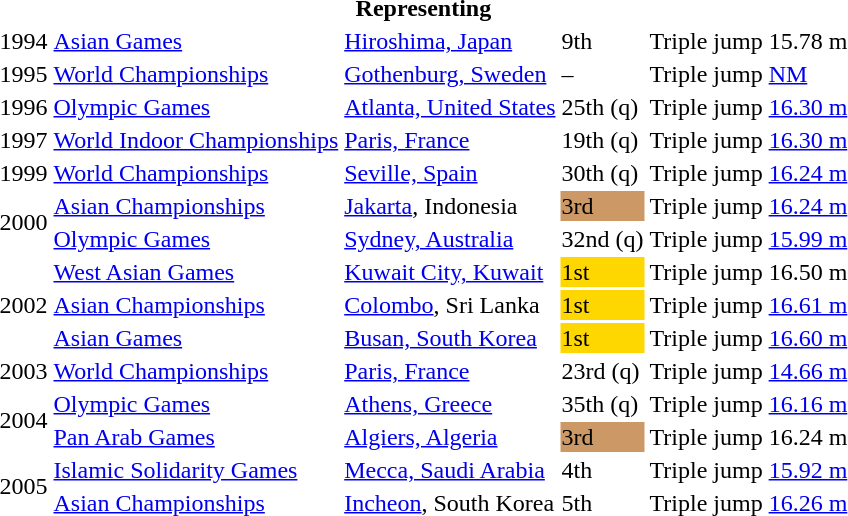<table>
<tr>
<th colspan="6">Representing </th>
</tr>
<tr>
<td>1994</td>
<td><a href='#'>Asian Games</a></td>
<td><a href='#'>Hiroshima, Japan</a></td>
<td>9th</td>
<td>Triple jump</td>
<td>15.78 m</td>
</tr>
<tr>
<td>1995</td>
<td><a href='#'>World Championships</a></td>
<td><a href='#'>Gothenburg, Sweden</a></td>
<td>–</td>
<td>Triple jump</td>
<td><a href='#'>NM</a></td>
</tr>
<tr>
<td>1996</td>
<td><a href='#'>Olympic Games</a></td>
<td><a href='#'>Atlanta, United States</a></td>
<td>25th (q)</td>
<td>Triple jump</td>
<td><a href='#'>16.30 m</a></td>
</tr>
<tr>
<td>1997</td>
<td><a href='#'>World Indoor Championships</a></td>
<td><a href='#'>Paris, France</a></td>
<td>19th (q)</td>
<td>Triple jump</td>
<td><a href='#'>16.30 m</a></td>
</tr>
<tr>
<td>1999</td>
<td><a href='#'>World Championships</a></td>
<td><a href='#'>Seville, Spain</a></td>
<td>30th (q)</td>
<td>Triple jump</td>
<td><a href='#'>16.24 m</a></td>
</tr>
<tr>
<td rowspan=2>2000</td>
<td><a href='#'>Asian Championships</a></td>
<td><a href='#'>Jakarta</a>, Indonesia</td>
<td bgcolor="cc9966">3rd</td>
<td>Triple jump</td>
<td><a href='#'>16.24 m</a></td>
</tr>
<tr>
<td><a href='#'>Olympic Games</a></td>
<td><a href='#'>Sydney, Australia</a></td>
<td>32nd (q)</td>
<td>Triple jump</td>
<td><a href='#'>15.99 m</a></td>
</tr>
<tr>
<td rowspan=3>2002</td>
<td><a href='#'>West Asian Games</a></td>
<td><a href='#'>Kuwait City, Kuwait</a></td>
<td bgcolor="gold">1st</td>
<td>Triple jump</td>
<td>16.50 m</td>
</tr>
<tr>
<td><a href='#'>Asian Championships</a></td>
<td><a href='#'>Colombo</a>, Sri Lanka</td>
<td bgcolor="gold">1st</td>
<td>Triple jump</td>
<td><a href='#'>16.61 m</a></td>
</tr>
<tr>
<td><a href='#'>Asian Games</a></td>
<td><a href='#'>Busan, South Korea</a></td>
<td bgcolor="gold">1st</td>
<td>Triple jump</td>
<td><a href='#'>16.60 m</a></td>
</tr>
<tr>
<td>2003</td>
<td><a href='#'>World Championships</a></td>
<td><a href='#'>Paris, France</a></td>
<td>23rd (q)</td>
<td>Triple jump</td>
<td><a href='#'>14.66 m</a></td>
</tr>
<tr>
<td rowspan=2>2004</td>
<td><a href='#'>Olympic Games</a></td>
<td><a href='#'>Athens, Greece</a></td>
<td>35th (q)</td>
<td>Triple jump</td>
<td><a href='#'>16.16 m</a></td>
</tr>
<tr>
<td><a href='#'>Pan Arab Games</a></td>
<td><a href='#'>Algiers, Algeria</a></td>
<td bgcolor="cc9966">3rd</td>
<td>Triple jump</td>
<td>16.24 m</td>
</tr>
<tr>
<td rowspan=2>2005</td>
<td><a href='#'>Islamic Solidarity Games</a></td>
<td><a href='#'>Mecca, Saudi Arabia</a></td>
<td>4th</td>
<td>Triple jump</td>
<td><a href='#'>15.92 m</a></td>
</tr>
<tr>
<td><a href='#'>Asian Championships</a></td>
<td><a href='#'>Incheon</a>, South Korea</td>
<td>5th</td>
<td>Triple jump</td>
<td><a href='#'>16.26 m</a></td>
</tr>
</table>
